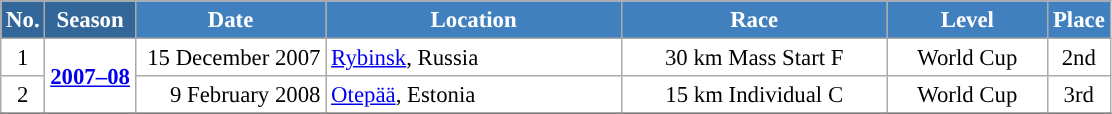<table class="wikitable sortable" style="font-size:95%; text-align:center; border:grey solid 1px; border-collapse:collapse; background:#ffffff;">
<tr style="background:#efefef;">
<th style="background-color:#369; color:white;">No.</th>
<th style="background-color:#369; color:white;">Season</th>
<th style="background-color:#4180be; color:white; width:120px;">Date</th>
<th style="background-color:#4180be; color:white; width:190px;">Location</th>
<th style="background-color:#4180be; color:white; width:170px;">Race</th>
<th style="background-color:#4180be; color:white; width:100px;">Level</th>
<th style="background-color:#4180be; color:white;">Place</th>
</tr>
<tr>
<td align=center>1</td>
<td rowspan=2 align=center><strong><a href='#'>2007–08</a></strong></td>
<td align=right>15 December 2007</td>
<td align=left> <a href='#'>Rybinsk</a>, Russia</td>
<td>30 km Mass Start F</td>
<td>World Cup</td>
<td>2nd</td>
</tr>
<tr>
<td align=center>2</td>
<td align=right>9 February 2008</td>
<td align=left> <a href='#'>Otepää</a>, Estonia</td>
<td>15 km Individual C</td>
<td>World Cup</td>
<td>3rd</td>
</tr>
<tr>
</tr>
</table>
